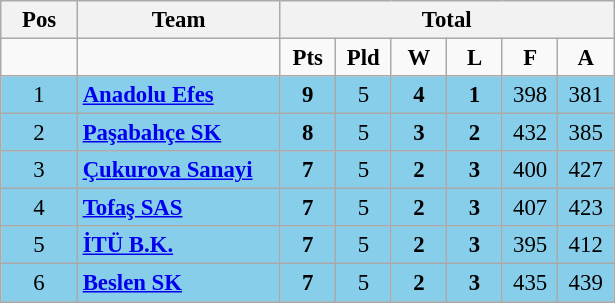<table class="wikitable" style="text-align: center; font-size:95%">
<tr>
<th width="44">Pos</th>
<th width="128">Team</th>
<th colspan=7>Total</th>
</tr>
<tr>
<td></td>
<td></td>
<td width="30"><strong>Pts</strong></td>
<td width="30"><strong>Pld</strong></td>
<td width="30"><strong>W</strong></td>
<td width="30"><strong>L</strong></td>
<td width="30"><strong>F</strong></td>
<td width="30"><strong>A</strong></td>
</tr>
<tr bgcolor="87ceeb">
<td>1</td>
<td align="left"><strong><a href='#'>Anadolu Efes</a></strong></td>
<td><strong>9</strong></td>
<td>5</td>
<td><strong>4</strong></td>
<td><strong>1</strong></td>
<td>398</td>
<td>381</td>
</tr>
<tr bgcolor="87ceeb">
<td>2</td>
<td align="left"><strong><a href='#'>Paşabahçe SK</a></strong></td>
<td><strong>8</strong></td>
<td>5</td>
<td><strong>3</strong></td>
<td><strong>2</strong></td>
<td>432</td>
<td>385</td>
</tr>
<tr bgcolor="87ceeb">
<td>3</td>
<td align="left"><strong><a href='#'>Çukurova Sanayi</a></strong></td>
<td><strong>7</strong></td>
<td>5</td>
<td><strong>2</strong></td>
<td><strong>3</strong></td>
<td>400</td>
<td>427</td>
</tr>
<tr bgcolor="87ceeb">
<td>4</td>
<td align="left"><strong><a href='#'>Tofaş SAS</a></strong></td>
<td><strong>7</strong></td>
<td>5</td>
<td><strong>2</strong></td>
<td><strong>3</strong></td>
<td>407</td>
<td>423</td>
</tr>
<tr bgcolor="87ceeb">
<td>5</td>
<td align="left"><strong><a href='#'>İTÜ B.K.</a></strong></td>
<td><strong>7</strong></td>
<td>5</td>
<td><strong>2</strong></td>
<td><strong>3</strong></td>
<td>395</td>
<td>412</td>
</tr>
<tr bgcolor="87ceeb">
<td>6</td>
<td align="left"><strong><a href='#'>Beslen SK</a></strong></td>
<td><strong>7</strong></td>
<td>5</td>
<td><strong>2</strong></td>
<td><strong>3</strong></td>
<td>435</td>
<td>439</td>
</tr>
<tr>
</tr>
</table>
